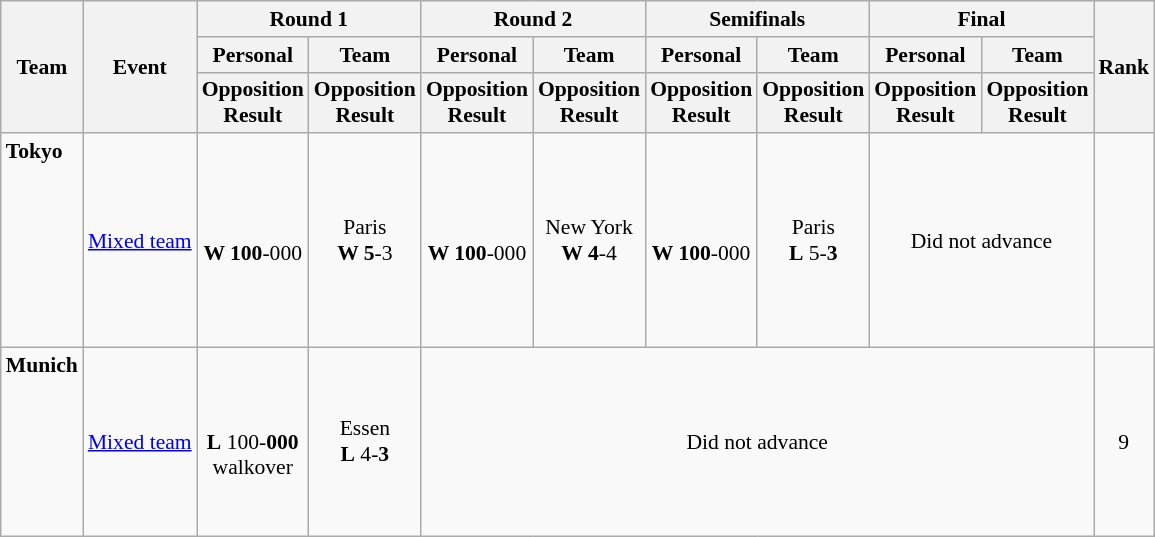<table class="wikitable" border="1" style="font-size:90%">
<tr>
<th rowspan=3>Team</th>
<th rowspan=3>Event</th>
<th colspan=2>Round 1</th>
<th colspan=2>Round 2</th>
<th colspan=2>Semifinals</th>
<th colspan=2>Final</th>
<th rowspan=3>Rank</th>
</tr>
<tr>
<th>Personal</th>
<th>Team</th>
<th>Personal</th>
<th>Team</th>
<th>Personal</th>
<th>Team</th>
<th>Personal</th>
<th>Team</th>
</tr>
<tr>
<th>Opposition<br>Result</th>
<th>Opposition<br>Result</th>
<th>Opposition<br>Result</th>
<th>Opposition<br>Result</th>
<th>Opposition<br>Result</th>
<th>Opposition<br>Result</th>
<th>Opposition<br>Result</th>
<th>Opposition<br>Result</th>
</tr>
<tr align=center>
<td align=left><strong>Tokyo</strong><br><br><br><br><br><br><br><br></td>
<td align=left><a href='#'>Mixed team</a></td>
<td><br><strong>W 100</strong>-000</td>
<td>Paris<br><strong>W 5</strong>-3</td>
<td><br><strong>W 100</strong>-000</td>
<td>New York<br><strong>W 4</strong>-4</td>
<td><br><strong>W 100</strong>-000</td>
<td>Paris<br><strong>L</strong> 5-<strong>3</strong></td>
<td colspan=2>Did not advance</td>
<td></td>
</tr>
<tr align=center>
<td align=left><strong>Munich</strong><br><br><br><br><br><br><br></td>
<td align=left><a href='#'>Mixed team</a></td>
<td><br><strong>L</strong> 100-<strong>000</strong><br>walkover</td>
<td>Essen<br><strong>L</strong> 4-<strong>3</strong></td>
<td colspan=6>Did not advance</td>
<td>9</td>
</tr>
</table>
